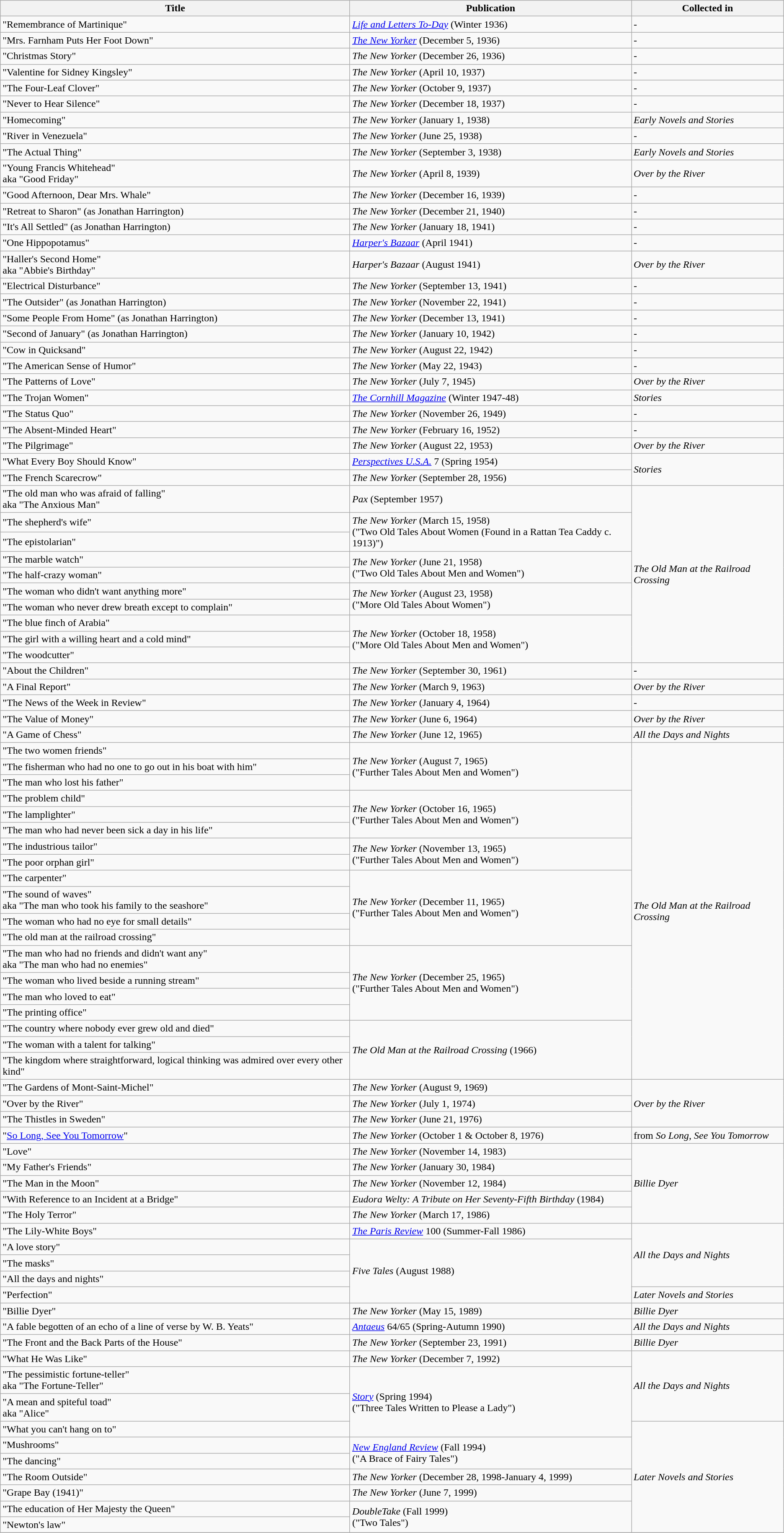<table class="wikitable">
<tr>
<th>Title</th>
<th>Publication</th>
<th>Collected in</th>
</tr>
<tr>
<td>"Remembrance of Martinique"</td>
<td><em><a href='#'>Life and Letters To-Day</a></em> (Winter 1936)</td>
<td>-</td>
</tr>
<tr>
<td>"Mrs. Farnham Puts Her Foot Down"</td>
<td><em><a href='#'>The New Yorker</a></em> (December 5, 1936)</td>
<td>-</td>
</tr>
<tr>
<td>"Christmas Story"</td>
<td><em>The New Yorker</em> (December 26, 1936)</td>
<td>-</td>
</tr>
<tr>
<td>"Valentine for Sidney Kingsley"</td>
<td><em>The New Yorker</em> (April 10, 1937)</td>
<td>-</td>
</tr>
<tr>
<td>"The Four-Leaf Clover"</td>
<td><em>The New Yorker</em> (October 9, 1937)</td>
<td>-</td>
</tr>
<tr>
<td>"Never to Hear Silence"</td>
<td><em>The New Yorker</em> (December 18, 1937)</td>
<td>-</td>
</tr>
<tr>
<td>"Homecoming"</td>
<td><em>The New Yorker</em> (January 1, 1938)</td>
<td><em>Early Novels and Stories</em></td>
</tr>
<tr>
<td>"River in Venezuela"</td>
<td><em>The New Yorker</em> (June 25, 1938)</td>
<td>-</td>
</tr>
<tr>
<td>"The Actual Thing"</td>
<td><em>The New Yorker</em> (September 3, 1938)</td>
<td><em>Early Novels and Stories</em></td>
</tr>
<tr>
<td>"Young Francis Whitehead"<br>aka "Good Friday"</td>
<td><em>The New Yorker</em> (April 8, 1939)</td>
<td><em>Over by the River</em></td>
</tr>
<tr>
<td>"Good Afternoon, Dear Mrs. Whale"</td>
<td><em>The New Yorker</em> (December 16, 1939)</td>
<td>-</td>
</tr>
<tr>
<td>"Retreat to Sharon" (as Jonathan Harrington)</td>
<td><em>The New Yorker</em> (December 21, 1940)</td>
<td>-</td>
</tr>
<tr>
<td>"It's All Settled" (as Jonathan Harrington)</td>
<td><em>The New Yorker</em> (January 18, 1941)</td>
<td>-</td>
</tr>
<tr>
<td>"One Hippopotamus"</td>
<td><em><a href='#'>Harper's Bazaar</a></em> (April 1941)</td>
<td>-</td>
</tr>
<tr>
<td>"Haller's Second Home"<br>aka "Abbie's Birthday"</td>
<td><em>Harper's Bazaar</em> (August 1941)</td>
<td><em>Over by the River</em></td>
</tr>
<tr>
<td>"Electrical Disturbance"</td>
<td><em>The New Yorker</em> (September 13, 1941)</td>
<td>-</td>
</tr>
<tr>
<td>"The Outsider" (as Jonathan Harrington)</td>
<td><em>The New Yorker</em> (November 22, 1941)</td>
<td>-</td>
</tr>
<tr>
<td>"Some People From Home" (as Jonathan Harrington)</td>
<td><em>The New Yorker</em> (December 13, 1941)</td>
<td>-</td>
</tr>
<tr>
<td>"Second of January" (as Jonathan Harrington)</td>
<td><em>The New Yorker</em> (January 10, 1942)</td>
<td>-</td>
</tr>
<tr>
<td>"Cow in Quicksand"</td>
<td><em>The New Yorker</em> (August 22, 1942)</td>
<td>-</td>
</tr>
<tr>
<td>"The American Sense of Humor"</td>
<td><em>The New Yorker</em> (May 22, 1943)</td>
<td>-</td>
</tr>
<tr>
<td>"The Patterns of Love"</td>
<td><em>The New Yorker</em> (July 7, 1945)</td>
<td><em>Over by the River</em></td>
</tr>
<tr>
<td>"The Trojan Women"</td>
<td><em><a href='#'>The Cornhill Magazine</a></em> (Winter 1947-48)</td>
<td><em>Stories</em></td>
</tr>
<tr>
<td>"The Status Quo"</td>
<td><em>The New Yorker</em> (November 26, 1949)</td>
<td>-</td>
</tr>
<tr>
<td>"The Absent-Minded Heart"</td>
<td><em>The New Yorker</em> (February 16, 1952)</td>
<td>-</td>
</tr>
<tr>
<td>"The Pilgrimage"</td>
<td><em>The New Yorker</em> (August 22, 1953)</td>
<td><em>Over by the River</em></td>
</tr>
<tr>
<td>"What Every Boy Should Know"</td>
<td><em><a href='#'>Perspectives U.S.A.</a></em> 7 (Spring 1954)</td>
<td rowspan=2><em>Stories</em></td>
</tr>
<tr>
<td>"The French Scarecrow"</td>
<td><em>The New Yorker</em> (September 28, 1956)</td>
</tr>
<tr>
<td>"The old man who was afraid of falling"<br>aka "The Anxious Man"</td>
<td><em>Pax</em> (September 1957)</td>
<td rowspan=10><em>The Old Man at the Railroad Crossing</em></td>
</tr>
<tr>
<td>"The shepherd's wife"</td>
<td rowspan=2><em>The New Yorker</em> (March 15, 1958)<br>("Two Old Tales About Women (Found in a Rattan Tea Caddy c. 1913)")</td>
</tr>
<tr>
<td>"The epistolarian"</td>
</tr>
<tr>
<td>"The marble watch"</td>
<td rowspan=2><em>The New Yorker</em> (June 21, 1958)<br>("Two Old Tales About Men and Women")</td>
</tr>
<tr>
<td>"The half-crazy woman"</td>
</tr>
<tr>
<td>"The woman who didn't want anything more"</td>
<td rowspan=2><em>The New Yorker</em> (August 23, 1958)<br>("More Old Tales About Women")</td>
</tr>
<tr>
<td>"The woman who never drew breath except to complain"</td>
</tr>
<tr>
<td>"The blue finch of Arabia"</td>
<td rowspan=3><em>The New Yorker</em> (October 18, 1958)<br>("More Old Tales About Men and Women")</td>
</tr>
<tr>
<td>"The girl with a willing heart and a cold mind"</td>
</tr>
<tr>
<td>"The woodcutter"</td>
</tr>
<tr>
<td>"About the Children"</td>
<td><em>The New Yorker</em> (September 30, 1961)</td>
<td>-</td>
</tr>
<tr>
<td>"A Final Report"</td>
<td><em>The New Yorker</em> (March 9, 1963)</td>
<td><em>Over by the River</em></td>
</tr>
<tr>
<td>"The News of the Week in Review"</td>
<td><em>The New Yorker</em> (January 4, 1964)</td>
<td>-</td>
</tr>
<tr>
<td>"The Value of Money"</td>
<td><em>The New Yorker</em> (June 6, 1964)</td>
<td><em>Over by the River</em></td>
</tr>
<tr>
<td>"A Game of Chess"</td>
<td><em>The New Yorker</em> (June 12, 1965)</td>
<td><em>All the Days and Nights</em></td>
</tr>
<tr>
<td>"The two women friends"</td>
<td rowspan=3><em>The New Yorker</em> (August 7, 1965)<br>("Further Tales About Men and Women")</td>
<td rowspan=19><em>The Old Man at the Railroad Crossing</em></td>
</tr>
<tr>
<td>"The fisherman who had no one to go out in his boat with him"</td>
</tr>
<tr>
<td>"The man who lost his father"</td>
</tr>
<tr>
<td>"The problem child"</td>
<td rowspan=3><em>The New Yorker</em> (October 16, 1965)<br>("Further Tales About Men and Women")</td>
</tr>
<tr>
<td>"The lamplighter"</td>
</tr>
<tr>
<td>"The man who had never been sick a day in his life"</td>
</tr>
<tr>
<td>"The industrious tailor"</td>
<td rowspan=2><em>The New Yorker</em> (November 13, 1965)<br>("Further Tales About Men and Women")</td>
</tr>
<tr>
<td>"The poor orphan girl"</td>
</tr>
<tr>
<td>"The carpenter"</td>
<td rowspan=4><em>The New Yorker</em> (December 11, 1965)<br>("Further Tales About Men and Women")</td>
</tr>
<tr>
<td>"The sound of waves"<br>aka "The man who took his family to the seashore"</td>
</tr>
<tr>
<td>"The woman who had no eye for small details"</td>
</tr>
<tr>
<td>"The old man at the railroad crossing"</td>
</tr>
<tr>
<td>"The man who had no friends and didn't want any"<br>aka "The man who had no enemies"</td>
<td rowspan=4><em>The New Yorker</em> (December 25, 1965)<br>("Further Tales About Men and Women")</td>
</tr>
<tr>
<td>"The woman who lived beside a running stream"</td>
</tr>
<tr>
<td>"The man who loved to eat"</td>
</tr>
<tr>
<td>"The printing office"</td>
</tr>
<tr>
<td>"The country where nobody ever grew old and died"</td>
<td rowspan=3><em>The Old Man at the Railroad Crossing</em> (1966)</td>
</tr>
<tr>
<td>"The woman with a talent for talking"</td>
</tr>
<tr>
<td>"The kingdom where straightforward, logical thinking was admired over every other kind"</td>
</tr>
<tr>
<td>"The Gardens of Mont-Saint-Michel"</td>
<td><em>The New Yorker</em> (August 9, 1969)</td>
<td rowspan=3><em>Over by the River</em></td>
</tr>
<tr>
<td>"Over by the River"</td>
<td><em>The New Yorker</em> (July 1, 1974)</td>
</tr>
<tr>
<td>"The Thistles in Sweden"</td>
<td><em>The New Yorker</em> (June 21, 1976)</td>
</tr>
<tr>
<td>"<a href='#'>So Long, See You Tomorrow</a>"</td>
<td><em>The New Yorker</em> (October 1 & October 8, 1976)</td>
<td>from <em>So Long, See You Tomorrow</em></td>
</tr>
<tr>
<td>"Love"</td>
<td><em>The New Yorker</em> (November 14, 1983)</td>
<td rowspan=5><em>Billie Dyer</em></td>
</tr>
<tr>
<td>"My Father's Friends"</td>
<td><em>The New Yorker</em> (January 30, 1984)</td>
</tr>
<tr>
<td>"The Man in the Moon"</td>
<td><em>The New Yorker</em> (November 12, 1984)</td>
</tr>
<tr>
<td>"With Reference to an Incident at a Bridge"</td>
<td><em>Eudora Welty: A Tribute on Her Seventy-Fifth Birthday</em> (1984)</td>
</tr>
<tr>
<td>"The Holy Terror"</td>
<td><em>The New Yorker</em> (March 17, 1986)</td>
</tr>
<tr>
<td>"The Lily-White Boys"</td>
<td><em><a href='#'>The Paris Review</a></em> 100 (Summer-Fall 1986)</td>
<td rowspan=4><em>All the Days and Nights</em></td>
</tr>
<tr>
<td>"A love story"</td>
<td rowspan=4><em>Five Tales</em> (August 1988)</td>
</tr>
<tr>
<td>"The masks"</td>
</tr>
<tr>
<td>"All the days and nights"</td>
</tr>
<tr>
<td>"Perfection"</td>
<td><em>Later Novels and Stories</em></td>
</tr>
<tr>
<td>"Billie Dyer"</td>
<td><em>The New Yorker</em> (May 15, 1989)</td>
<td><em>Billie Dyer</em></td>
</tr>
<tr>
<td>"A fable begotten of an echo of a line of verse by W. B. Yeats"</td>
<td><em><a href='#'>Antaeus</a></em> 64/65 (Spring-Autumn 1990)</td>
<td><em>All the Days and Nights</em></td>
</tr>
<tr>
<td>"The Front and the Back Parts of the House"</td>
<td><em>The New Yorker</em> (September 23, 1991)</td>
<td><em>Billie Dyer</em></td>
</tr>
<tr>
<td>"What He Was Like"</td>
<td><em>The New Yorker</em> (December 7, 1992)</td>
<td rowspan=3><em>All the Days and Nights</em></td>
</tr>
<tr>
<td>"The pessimistic fortune-teller"<br>aka "The Fortune-Teller"</td>
<td rowspan=3><em><a href='#'>Story</a></em> (Spring 1994)<br>("Three Tales Written to Please a Lady")</td>
</tr>
<tr>
<td>"A mean and spiteful toad"<br>aka "Alice"</td>
</tr>
<tr>
<td>"What you can't hang on to"</td>
<td rowspan=7><em>Later Novels and Stories</em></td>
</tr>
<tr>
<td>"Mushrooms"</td>
<td rowspan=2><em><a href='#'>New England Review</a></em> (Fall 1994)<br>("A Brace of Fairy Tales")</td>
</tr>
<tr>
<td>"The dancing"</td>
</tr>
<tr>
<td>"The Room Outside"</td>
<td><em>The New Yorker</em> (December 28, 1998-January 4, 1999)</td>
</tr>
<tr>
<td>"Grape Bay (1941)"</td>
<td><em>The New Yorker</em> (June 7, 1999)</td>
</tr>
<tr>
<td>"The education of Her Majesty the Queen"</td>
<td rowspan=2><em>DoubleTake</em> (Fall 1999)<br>("Two Tales")</td>
</tr>
<tr>
<td>"Newton's law"</td>
</tr>
<tr>
</tr>
</table>
